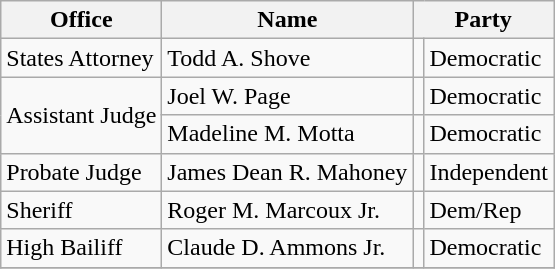<table class="wikitable sortable">
<tr>
<th>Office</th>
<th>Name</th>
<th colspan="2">Party</th>
</tr>
<tr>
<td>States Attorney</td>
<td>Todd A. Shove</td>
<td></td>
<td>Democratic</td>
</tr>
<tr>
<td rowspan=2>Assistant Judge</td>
<td>Joel W. Page</td>
<td></td>
<td>Democratic</td>
</tr>
<tr>
<td>Madeline M. Motta</td>
<td></td>
<td>Democratic</td>
</tr>
<tr>
<td>Probate Judge</td>
<td>James Dean R. Mahoney</td>
<td></td>
<td>Independent</td>
</tr>
<tr>
<td>Sheriff</td>
<td>Roger M. Marcoux Jr.</td>
<td></td>
<td>Dem/Rep</td>
</tr>
<tr>
<td>High Bailiff</td>
<td>Claude D. Ammons Jr.</td>
<td></td>
<td>Democratic</td>
</tr>
<tr>
</tr>
</table>
